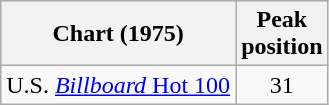<table class="wikitable">
<tr>
<th>Chart (1975)</th>
<th>Peak<br>position</th>
</tr>
<tr>
<td>U.S. <a href='#'><em>Billboard</em> Hot 100</a></td>
<td align="center">31</td>
</tr>
</table>
